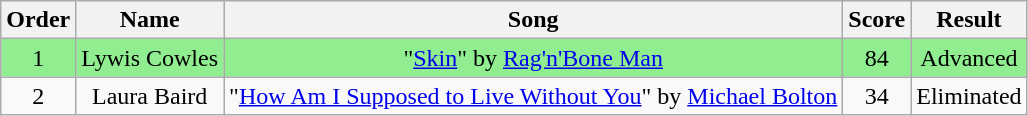<table class="wikitable" style="text-align:center;">
<tr style="text-align:Center; background:#cc;">
<th>Order</th>
<th>Name</th>
<th>Song</th>
<th>Score</th>
<th>Result</th>
</tr>
<tr style="background:lightgreen;">
<td>1</td>
<td>Lywis Cowles</td>
<td>"<a href='#'>Skin</a>" by <a href='#'>Rag'n'Bone Man</a></td>
<td>84</td>
<td>Advanced</td>
</tr>
<tr>
<td>2</td>
<td>Laura Baird</td>
<td>"<a href='#'>How Am I Supposed to Live Without You</a>" by <a href='#'>Michael Bolton</a></td>
<td>34</td>
<td>Eliminated</td>
</tr>
</table>
